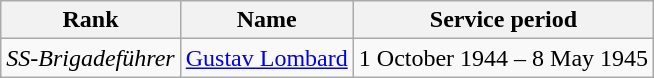<table class="wikitable">
<tr>
<th>Rank</th>
<th>Name</th>
<th>Service period</th>
</tr>
<tr>
<td><em>SS-Brigadeführer</em></td>
<td><a href='#'>Gustav Lombard</a></td>
<td>1 October 1944 – 8 May 1945</td>
</tr>
</table>
